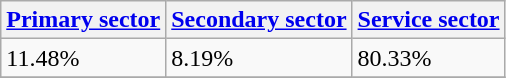<table class="wikitable" border="1">
<tr>
<th><a href='#'>Primary sector</a></th>
<th><a href='#'>Secondary sector</a></th>
<th><a href='#'>Service sector</a></th>
</tr>
<tr>
<td>11.48%</td>
<td>8.19%</td>
<td>80.33%</td>
</tr>
<tr>
</tr>
</table>
